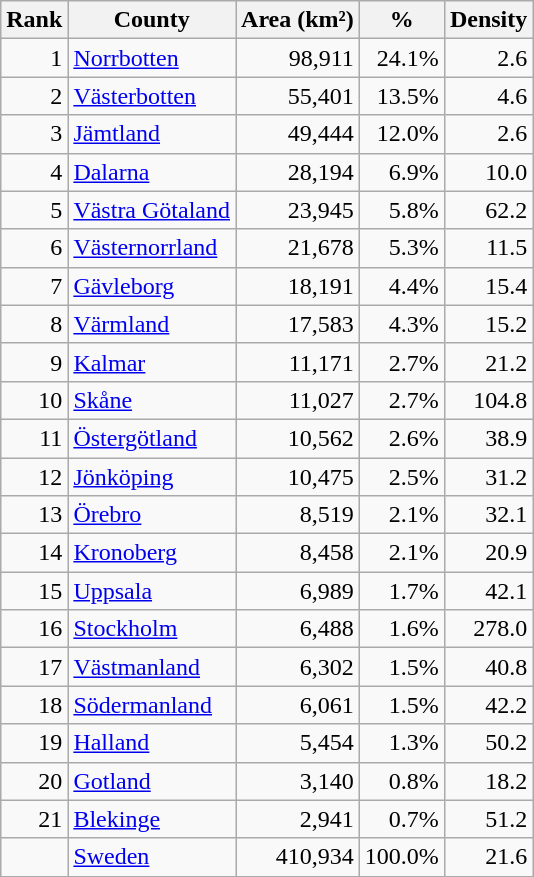<table class="wikitable sortable">
<tr>
<th>Rank</th>
<th>County</th>
<th>Area (km²)</th>
<th>%</th>
<th>Density</th>
</tr>
<tr>
<td align=right>1</td>
<td><a href='#'>Norrbotten</a></td>
<td align=right>98,911</td>
<td align=right>24.1%</td>
<td align=right>2.6</td>
</tr>
<tr>
<td align=right>2</td>
<td><a href='#'>Västerbotten</a></td>
<td align=right>55,401</td>
<td align=right>13.5%</td>
<td align=right>4.6</td>
</tr>
<tr>
<td align=right>3</td>
<td><a href='#'>Jämtland</a></td>
<td align=right>49,444</td>
<td align=right>12.0%</td>
<td align=right>2.6</td>
</tr>
<tr>
<td align=right>4</td>
<td><a href='#'>Dalarna</a></td>
<td align=right>28,194</td>
<td align=right>6.9%</td>
<td align=right>10.0</td>
</tr>
<tr>
<td align=right>5</td>
<td><a href='#'>Västra Götaland</a></td>
<td align=right>23,945</td>
<td align=right>5.8%</td>
<td align=right>62.2</td>
</tr>
<tr>
<td align=right>6</td>
<td><a href='#'>Västernorrland</a></td>
<td align=right>21,678</td>
<td align=right>5.3%</td>
<td align=right>11.5</td>
</tr>
<tr>
<td align=right>7</td>
<td><a href='#'>Gävleborg</a></td>
<td align=right>18,191</td>
<td align=right>4.4%</td>
<td align=right>15.4</td>
</tr>
<tr>
<td align=right>8</td>
<td><a href='#'>Värmland</a></td>
<td align=right>17,583</td>
<td align=right>4.3%</td>
<td align=right>15.2</td>
</tr>
<tr>
<td align=right>9</td>
<td><a href='#'>Kalmar</a></td>
<td align=right>11,171</td>
<td align=right>2.7%</td>
<td align=right>21.2</td>
</tr>
<tr>
<td align=right>10</td>
<td><a href='#'>Skåne</a></td>
<td align=right>11,027</td>
<td align=right>2.7%</td>
<td align=right>104.8</td>
</tr>
<tr>
<td align=right>11</td>
<td><a href='#'>Östergötland</a></td>
<td align=right>10,562</td>
<td align=right>2.6%</td>
<td align=right>38.9</td>
</tr>
<tr>
<td align=right>12</td>
<td><a href='#'>Jönköping</a></td>
<td align=right>10,475</td>
<td align=right>2.5%</td>
<td align=right>31.2</td>
</tr>
<tr>
<td align=right>13</td>
<td><a href='#'>Örebro</a></td>
<td align=right>8,519</td>
<td align=right>2.1%</td>
<td align=right>32.1</td>
</tr>
<tr>
<td align=right>14</td>
<td><a href='#'>Kronoberg</a></td>
<td align=right>8,458</td>
<td align=right>2.1%</td>
<td align=right>20.9</td>
</tr>
<tr>
<td align=right>15</td>
<td><a href='#'>Uppsala</a></td>
<td align=right>6,989</td>
<td align=right>1.7%</td>
<td align=right>42.1</td>
</tr>
<tr>
<td align=right>16</td>
<td><a href='#'>Stockholm</a></td>
<td align=right>6,488</td>
<td align=right>1.6%</td>
<td align=right>278.0</td>
</tr>
<tr>
<td align=right>17</td>
<td><a href='#'>Västmanland</a></td>
<td align=right>6,302</td>
<td align=right>1.5%</td>
<td align=right>40.8</td>
</tr>
<tr>
<td align=right>18</td>
<td><a href='#'>Södermanland</a></td>
<td align=right>6,061</td>
<td align=right>1.5%</td>
<td align=right>42.2</td>
</tr>
<tr>
<td align=right>19</td>
<td><a href='#'>Halland</a></td>
<td align=right>5,454</td>
<td align=right>1.3%</td>
<td align=right>50.2</td>
</tr>
<tr>
<td align=right>20</td>
<td><a href='#'>Gotland</a></td>
<td align=right>3,140</td>
<td align=right>0.8%</td>
<td align=right>18.2</td>
</tr>
<tr>
<td align=right>21</td>
<td><a href='#'>Blekinge</a></td>
<td align=right>2,941</td>
<td align=right>0.7%</td>
<td align=right>51.2</td>
</tr>
<tr>
<td></td>
<td><a href='#'>Sweden</a></td>
<td align=right>410,934</td>
<td align=right>100.0%</td>
<td align=right>21.6</td>
</tr>
</table>
